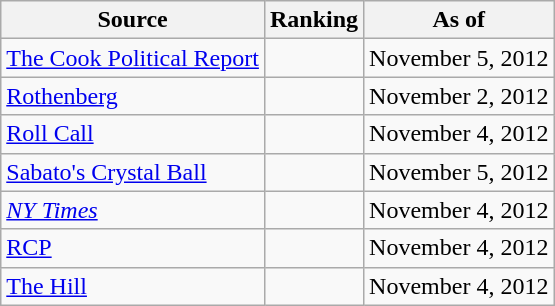<table class="wikitable" style="text-align:center">
<tr>
<th>Source</th>
<th>Ranking</th>
<th>As of</th>
</tr>
<tr>
<td align=left><a href='#'>The Cook Political Report</a></td>
<td></td>
<td>November 5, 2012</td>
</tr>
<tr>
<td align=left><a href='#'>Rothenberg</a></td>
<td></td>
<td>November 2, 2012</td>
</tr>
<tr>
<td align=left><a href='#'>Roll Call</a></td>
<td></td>
<td>November 4, 2012</td>
</tr>
<tr>
<td align=left><a href='#'>Sabato's Crystal Ball</a></td>
<td></td>
<td>November 5, 2012</td>
</tr>
<tr>
<td align=left><a href='#'><em>NY Times</em></a></td>
<td></td>
<td>November 4, 2012</td>
</tr>
<tr>
<td align="left"><a href='#'>RCP</a></td>
<td></td>
<td>November 4, 2012</td>
</tr>
<tr>
<td align=left><a href='#'>The Hill</a></td>
<td></td>
<td>November 4, 2012</td>
</tr>
</table>
